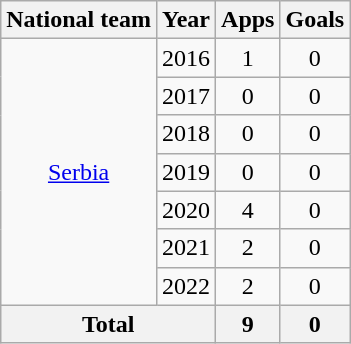<table class="wikitable" style="text-align:center">
<tr>
<th>National team</th>
<th>Year</th>
<th>Apps</th>
<th>Goals</th>
</tr>
<tr>
<td rowspan="7"><a href='#'>Serbia</a></td>
<td>2016</td>
<td>1</td>
<td>0</td>
</tr>
<tr>
<td>2017</td>
<td>0</td>
<td>0</td>
</tr>
<tr>
<td>2018</td>
<td>0</td>
<td>0</td>
</tr>
<tr>
<td>2019</td>
<td>0</td>
<td>0</td>
</tr>
<tr>
<td>2020</td>
<td>4</td>
<td>0</td>
</tr>
<tr>
<td>2021</td>
<td>2</td>
<td>0</td>
</tr>
<tr>
<td>2022</td>
<td>2</td>
<td>0</td>
</tr>
<tr>
<th colspan="2">Total</th>
<th>9</th>
<th>0</th>
</tr>
</table>
